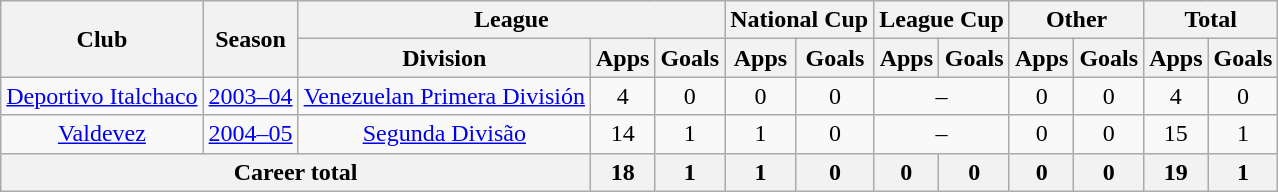<table class="wikitable" style="text-align: center">
<tr>
<th rowspan="2">Club</th>
<th rowspan="2">Season</th>
<th colspan="3">League</th>
<th colspan="2">National Cup</th>
<th colspan="2">League Cup</th>
<th colspan="2">Other</th>
<th colspan="2">Total</th>
</tr>
<tr>
<th>Division</th>
<th>Apps</th>
<th>Goals</th>
<th>Apps</th>
<th>Goals</th>
<th>Apps</th>
<th>Goals</th>
<th>Apps</th>
<th>Goals</th>
<th>Apps</th>
<th>Goals</th>
</tr>
<tr>
<td><a href='#'>Deportivo Italchaco</a></td>
<td><a href='#'>2003–04</a></td>
<td><a href='#'>Venezuelan Primera División</a></td>
<td>4</td>
<td>0</td>
<td>0</td>
<td>0</td>
<td colspan="2">–</td>
<td>0</td>
<td>0</td>
<td>4</td>
<td>0</td>
</tr>
<tr>
<td><a href='#'>Valdevez</a></td>
<td><a href='#'>2004–05</a></td>
<td><a href='#'>Segunda Divisão</a></td>
<td>14</td>
<td>1</td>
<td>1</td>
<td>0</td>
<td colspan="2">–</td>
<td>0</td>
<td>0</td>
<td>15</td>
<td>1</td>
</tr>
<tr>
<th colspan=3>Career total</th>
<th>18</th>
<th>1</th>
<th>1</th>
<th>0</th>
<th>0</th>
<th>0</th>
<th>0</th>
<th>0</th>
<th>19</th>
<th>1</th>
</tr>
</table>
